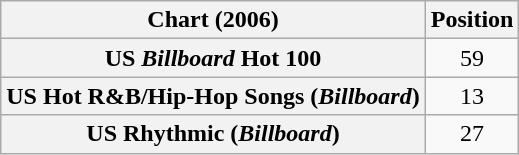<table class="wikitable sortable plainrowheaders" style="text-align:center;">
<tr>
<th scope="col">Chart (2006)</th>
<th scope="col">Position</th>
</tr>
<tr>
<th scope="row">US <em>Billboard</em> Hot 100</th>
<td>59</td>
</tr>
<tr>
<th scope="row">US Hot R&B/Hip-Hop Songs (<em>Billboard</em>)</th>
<td>13</td>
</tr>
<tr>
<th scope="row">US Rhythmic (<em>Billboard</em>)</th>
<td>27</td>
</tr>
</table>
